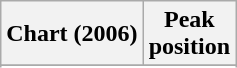<table class="wikitable plainrowheaders">
<tr>
<th scope="col">Chart (2006)</th>
<th scope="col">Peak<br>position</th>
</tr>
<tr>
</tr>
<tr>
</tr>
</table>
